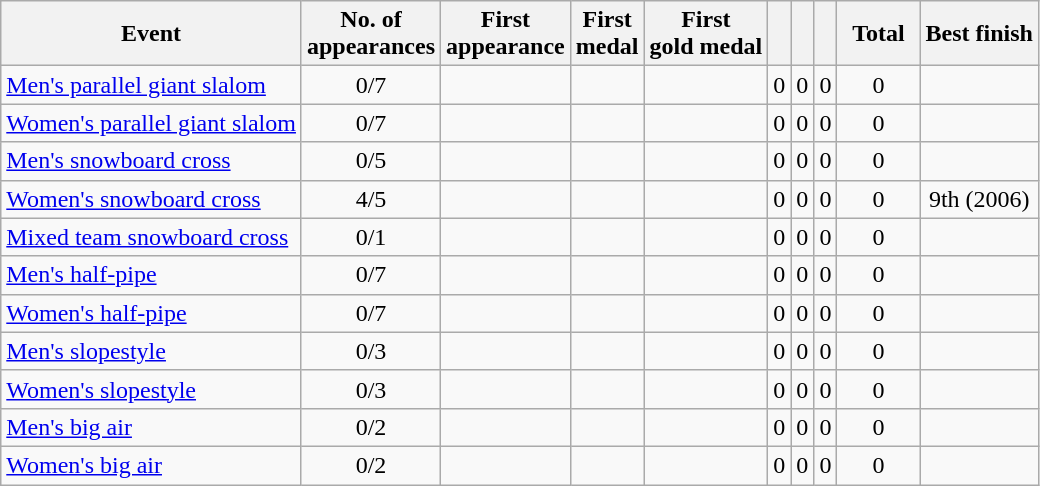<table class="wikitable sortable" style="text-align:center">
<tr>
<th>Event</th>
<th>No. of<br>appearances</th>
<th>First<br>appearance</th>
<th>First<br>medal</th>
<th>First<br>gold medal</th>
<th width:3em; font-weight:bold;"></th>
<th width:3em; font-weight:bold;"></th>
<th width:3em; font-weight:bold;"></th>
<th style="width:3em; font-weight:bold;">Total</th>
<th>Best finish</th>
</tr>
<tr>
<td align=left><a href='#'>Men's parallel giant slalom</a></td>
<td>0/7</td>
<td></td>
<td></td>
<td></td>
<td>0</td>
<td>0</td>
<td>0</td>
<td>0</td>
<td></td>
</tr>
<tr>
<td align=left><a href='#'>Women's parallel giant slalom</a></td>
<td>0/7</td>
<td></td>
<td></td>
<td></td>
<td>0</td>
<td>0</td>
<td>0</td>
<td>0</td>
<td></td>
</tr>
<tr>
<td align=left><a href='#'>Men's snowboard cross</a></td>
<td>0/5</td>
<td></td>
<td></td>
<td></td>
<td>0</td>
<td>0</td>
<td>0</td>
<td>0</td>
<td></td>
</tr>
<tr>
<td align=left><a href='#'>Women's snowboard cross</a></td>
<td>4/5</td>
<td></td>
<td></td>
<td></td>
<td>0</td>
<td>0</td>
<td>0</td>
<td>0</td>
<td>9th (2006)</td>
</tr>
<tr>
<td align=left><a href='#'>Mixed team snowboard cross</a></td>
<td>0/1</td>
<td></td>
<td></td>
<td></td>
<td>0</td>
<td>0</td>
<td>0</td>
<td>0</td>
<td></td>
</tr>
<tr>
<td align=left><a href='#'>Men's half-pipe</a></td>
<td>0/7</td>
<td></td>
<td></td>
<td></td>
<td>0</td>
<td>0</td>
<td>0</td>
<td>0</td>
<td></td>
</tr>
<tr>
<td align=left><a href='#'>Women's half-pipe</a></td>
<td>0/7</td>
<td></td>
<td></td>
<td></td>
<td>0</td>
<td>0</td>
<td>0</td>
<td>0</td>
<td></td>
</tr>
<tr>
<td align=left><a href='#'>Men's slopestyle</a></td>
<td>0/3</td>
<td></td>
<td></td>
<td></td>
<td>0</td>
<td>0</td>
<td>0</td>
<td>0</td>
<td></td>
</tr>
<tr>
<td align=left><a href='#'>Women's slopestyle</a></td>
<td>0/3</td>
<td></td>
<td></td>
<td></td>
<td>0</td>
<td>0</td>
<td>0</td>
<td>0</td>
<td></td>
</tr>
<tr>
<td align=left><a href='#'>Men's big air</a></td>
<td>0/2</td>
<td></td>
<td></td>
<td></td>
<td>0</td>
<td>0</td>
<td>0</td>
<td>0</td>
<td></td>
</tr>
<tr>
<td align=left><a href='#'>Women's big air</a></td>
<td>0/2</td>
<td></td>
<td></td>
<td></td>
<td>0</td>
<td>0</td>
<td>0</td>
<td>0</td>
<td></td>
</tr>
</table>
